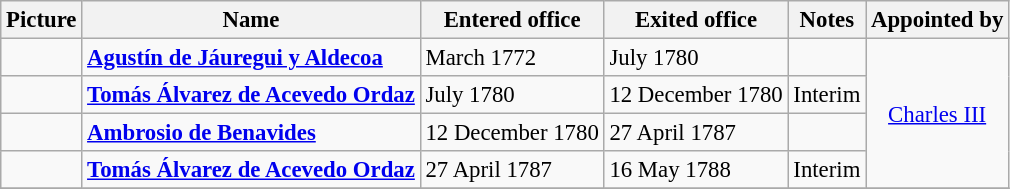<table class="wikitable" style="font-size:95%;">
<tr>
<th>Picture</th>
<th>Name</th>
<th>Entered office</th>
<th>Exited office</th>
<th>Notes</th>
<th>Appointed by</th>
</tr>
<tr>
<td></td>
<td><strong><a href='#'>Agustín de Jáuregui y Aldecoa</a></strong></td>
<td>March 1772</td>
<td>July 1780</td>
<td></td>
<td rowspan=4 align=center><a href='#'>Charles III</a></td>
</tr>
<tr>
<td></td>
<td><strong><a href='#'>Tomás Álvarez de Acevedo Ordaz</a></strong></td>
<td>July 1780</td>
<td>12 December 1780</td>
<td>Interim</td>
</tr>
<tr>
<td></td>
<td><strong><a href='#'>Ambrosio de Benavides</a></strong></td>
<td>12 December 1780</td>
<td>27 April 1787</td>
<td></td>
</tr>
<tr>
<td></td>
<td><strong><a href='#'>Tomás Álvarez de Acevedo Ordaz</a></strong></td>
<td>27 April 1787</td>
<td>16 May 1788</td>
<td>Interim</td>
</tr>
<tr>
</tr>
</table>
